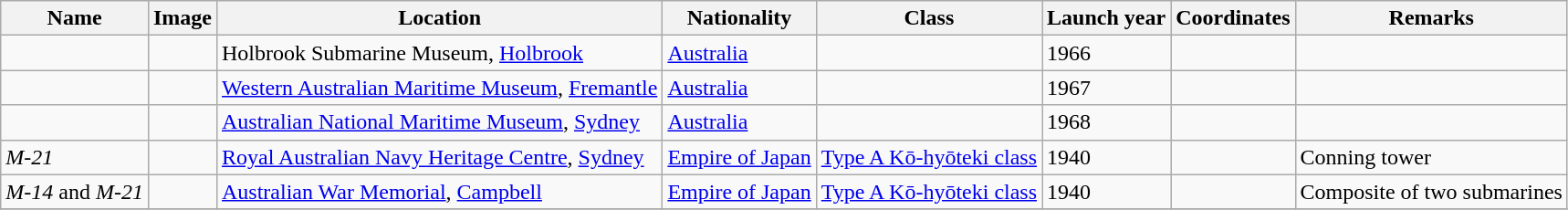<table class="wikitable sortable">
<tr>
<th>Name</th>
<th>Image</th>
<th>Location</th>
<th>Nationality</th>
<th>Class</th>
<th>Launch year</th>
<th>Coordinates</th>
<th>Remarks</th>
</tr>
<tr>
<td></td>
<td></td>
<td>Holbrook Submarine Museum, <a href='#'>Holbrook</a></td>
<td> <a href='#'>Australia</a></td>
<td></td>
<td>1966</td>
<td></td>
<td></td>
</tr>
<tr>
<td></td>
<td></td>
<td><a href='#'>Western Australian Maritime Museum</a>, <a href='#'>Fremantle</a></td>
<td> <a href='#'>Australia</a></td>
<td></td>
<td>1967</td>
<td></td>
<td></td>
</tr>
<tr>
<td></td>
<td></td>
<td><a href='#'>Australian National Maritime Museum</a>, <a href='#'>Sydney</a></td>
<td> <a href='#'>Australia</a></td>
<td></td>
<td>1968</td>
<td></td>
<td></td>
</tr>
<tr>
<td><em>M-21</em></td>
<td></td>
<td><a href='#'>Royal Australian Navy Heritage Centre</a>, <a href='#'>Sydney</a></td>
<td> <a href='#'>Empire of Japan</a></td>
<td><a href='#'>Type A Kō-hyōteki class</a></td>
<td>1940</td>
<td></td>
<td>Conning tower</td>
</tr>
<tr>
<td><em>M-14</em> and <em>M-21</em></td>
<td></td>
<td><a href='#'>Australian War Memorial</a>, <a href='#'>Campbell</a></td>
<td> <a href='#'>Empire of Japan</a></td>
<td><a href='#'>Type A Kō-hyōteki class</a></td>
<td>1940</td>
<td></td>
<td>Composite of two submarines</td>
</tr>
<tr>
</tr>
</table>
